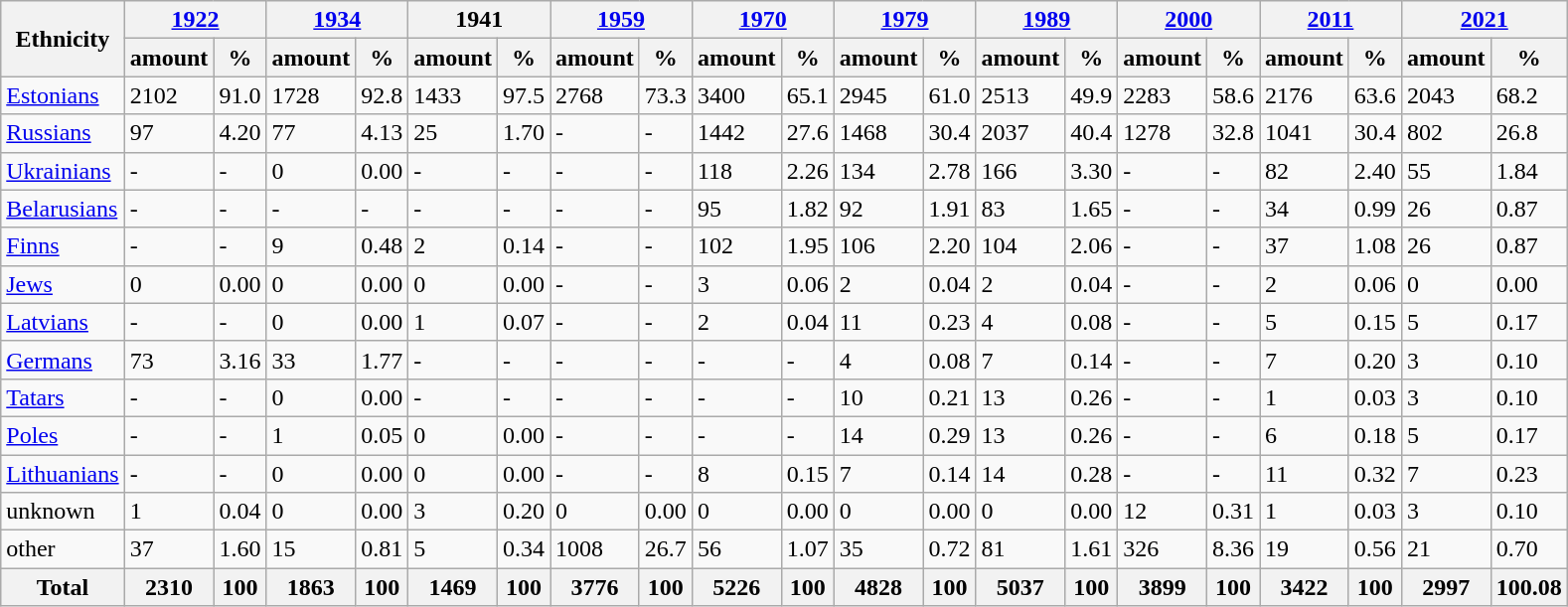<table class="wikitable sortable">
<tr>
<th rowspan="2">Ethnicity</th>
<th colspan="2"><a href='#'>1922</a></th>
<th colspan="2"><a href='#'>1934</a></th>
<th colspan="2">1941</th>
<th colspan="2"><a href='#'>1959</a></th>
<th colspan="2"><a href='#'>1970</a></th>
<th colspan="2"><a href='#'>1979</a></th>
<th colspan="2"><a href='#'>1989</a></th>
<th colspan="2"><a href='#'>2000</a></th>
<th colspan="2"><a href='#'>2011</a></th>
<th colspan="2"><a href='#'>2021</a></th>
</tr>
<tr>
<th>amount</th>
<th>%</th>
<th>amount</th>
<th>%</th>
<th>amount</th>
<th>%</th>
<th>amount</th>
<th>%</th>
<th>amount</th>
<th>%</th>
<th>amount</th>
<th>%</th>
<th>amount</th>
<th>%</th>
<th>amount</th>
<th>%</th>
<th>amount</th>
<th>%</th>
<th>amount</th>
<th>%</th>
</tr>
<tr>
<td><a href='#'>Estonians</a></td>
<td>2102</td>
<td>91.0</td>
<td>1728</td>
<td>92.8</td>
<td>1433</td>
<td>97.5</td>
<td>2768</td>
<td>73.3</td>
<td>3400</td>
<td>65.1</td>
<td>2945</td>
<td>61.0</td>
<td>2513</td>
<td>49.9</td>
<td>2283</td>
<td>58.6</td>
<td>2176</td>
<td>63.6</td>
<td>2043</td>
<td>68.2</td>
</tr>
<tr>
<td><a href='#'>Russians</a></td>
<td>97</td>
<td>4.20</td>
<td>77</td>
<td>4.13</td>
<td>25</td>
<td>1.70</td>
<td>-</td>
<td>-</td>
<td>1442</td>
<td>27.6</td>
<td>1468</td>
<td>30.4</td>
<td>2037</td>
<td>40.4</td>
<td>1278</td>
<td>32.8</td>
<td>1041</td>
<td>30.4</td>
<td>802</td>
<td>26.8</td>
</tr>
<tr>
<td><a href='#'>Ukrainians</a></td>
<td>-</td>
<td>-</td>
<td>0</td>
<td>0.00</td>
<td>-</td>
<td>-</td>
<td>-</td>
<td>-</td>
<td>118</td>
<td>2.26</td>
<td>134</td>
<td>2.78</td>
<td>166</td>
<td>3.30</td>
<td>-</td>
<td>-</td>
<td>82</td>
<td>2.40</td>
<td>55</td>
<td>1.84</td>
</tr>
<tr>
<td><a href='#'>Belarusians</a></td>
<td>-</td>
<td>-</td>
<td>-</td>
<td>-</td>
<td>-</td>
<td>-</td>
<td>-</td>
<td>-</td>
<td>95</td>
<td>1.82</td>
<td>92</td>
<td>1.91</td>
<td>83</td>
<td>1.65</td>
<td>-</td>
<td>-</td>
<td>34</td>
<td>0.99</td>
<td>26</td>
<td>0.87</td>
</tr>
<tr>
<td><a href='#'>Finns</a></td>
<td>-</td>
<td>-</td>
<td>9</td>
<td>0.48</td>
<td>2</td>
<td>0.14</td>
<td>-</td>
<td>-</td>
<td>102</td>
<td>1.95</td>
<td>106</td>
<td>2.20</td>
<td>104</td>
<td>2.06</td>
<td>-</td>
<td>-</td>
<td>37</td>
<td>1.08</td>
<td>26</td>
<td>0.87</td>
</tr>
<tr>
<td><a href='#'>Jews</a></td>
<td>0</td>
<td>0.00</td>
<td>0</td>
<td>0.00</td>
<td>0</td>
<td>0.00</td>
<td>-</td>
<td>-</td>
<td>3</td>
<td>0.06</td>
<td>2</td>
<td>0.04</td>
<td>2</td>
<td>0.04</td>
<td>-</td>
<td>-</td>
<td>2</td>
<td>0.06</td>
<td>0</td>
<td>0.00</td>
</tr>
<tr>
<td><a href='#'>Latvians</a></td>
<td>-</td>
<td>-</td>
<td>0</td>
<td>0.00</td>
<td>1</td>
<td>0.07</td>
<td>-</td>
<td>-</td>
<td>2</td>
<td>0.04</td>
<td>11</td>
<td>0.23</td>
<td>4</td>
<td>0.08</td>
<td>-</td>
<td>-</td>
<td>5</td>
<td>0.15</td>
<td>5</td>
<td>0.17</td>
</tr>
<tr>
<td><a href='#'>Germans</a></td>
<td>73</td>
<td>3.16</td>
<td>33</td>
<td>1.77</td>
<td>-</td>
<td>-</td>
<td>-</td>
<td>-</td>
<td>-</td>
<td>-</td>
<td>4</td>
<td>0.08</td>
<td>7</td>
<td>0.14</td>
<td>-</td>
<td>-</td>
<td>7</td>
<td>0.20</td>
<td>3</td>
<td>0.10</td>
</tr>
<tr>
<td><a href='#'>Tatars</a></td>
<td>-</td>
<td>-</td>
<td>0</td>
<td>0.00</td>
<td>-</td>
<td>-</td>
<td>-</td>
<td>-</td>
<td>-</td>
<td>-</td>
<td>10</td>
<td>0.21</td>
<td>13</td>
<td>0.26</td>
<td>-</td>
<td>-</td>
<td>1</td>
<td>0.03</td>
<td>3</td>
<td>0.10</td>
</tr>
<tr>
<td><a href='#'>Poles</a></td>
<td>-</td>
<td>-</td>
<td>1</td>
<td>0.05</td>
<td>0</td>
<td>0.00</td>
<td>-</td>
<td>-</td>
<td>-</td>
<td>-</td>
<td>14</td>
<td>0.29</td>
<td>13</td>
<td>0.26</td>
<td>-</td>
<td>-</td>
<td>6</td>
<td>0.18</td>
<td>5</td>
<td>0.17</td>
</tr>
<tr>
<td><a href='#'>Lithuanians</a></td>
<td>-</td>
<td>-</td>
<td>0</td>
<td>0.00</td>
<td>0</td>
<td>0.00</td>
<td>-</td>
<td>-</td>
<td>8</td>
<td>0.15</td>
<td>7</td>
<td>0.14</td>
<td>14</td>
<td>0.28</td>
<td>-</td>
<td>-</td>
<td>11</td>
<td>0.32</td>
<td>7</td>
<td>0.23</td>
</tr>
<tr>
<td>unknown</td>
<td>1</td>
<td>0.04</td>
<td>0</td>
<td>0.00</td>
<td>3</td>
<td>0.20</td>
<td>0</td>
<td>0.00</td>
<td>0</td>
<td>0.00</td>
<td>0</td>
<td>0.00</td>
<td>0</td>
<td>0.00</td>
<td>12</td>
<td>0.31</td>
<td>1</td>
<td>0.03</td>
<td>3</td>
<td>0.10</td>
</tr>
<tr>
<td>other</td>
<td>37</td>
<td>1.60</td>
<td>15</td>
<td>0.81</td>
<td>5</td>
<td>0.34</td>
<td>1008</td>
<td>26.7</td>
<td>56</td>
<td>1.07</td>
<td>35</td>
<td>0.72</td>
<td>81</td>
<td>1.61</td>
<td>326</td>
<td>8.36</td>
<td>19</td>
<td>0.56</td>
<td>21</td>
<td>0.70</td>
</tr>
<tr>
<th>Total</th>
<th>2310</th>
<th>100</th>
<th>1863</th>
<th>100</th>
<th>1469</th>
<th>100</th>
<th>3776</th>
<th>100</th>
<th>5226</th>
<th>100</th>
<th>4828</th>
<th>100</th>
<th>5037</th>
<th>100</th>
<th>3899</th>
<th>100</th>
<th>3422</th>
<th>100</th>
<th>2997</th>
<th>100.08</th>
</tr>
</table>
